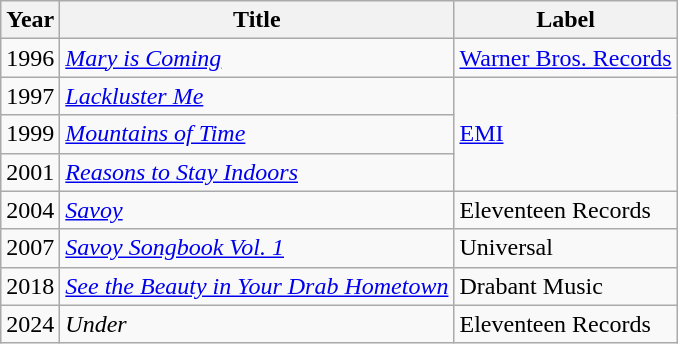<table class="wikitable">
<tr>
<th>Year</th>
<th>Title</th>
<th>Label</th>
</tr>
<tr>
<td>1996</td>
<td><em><a href='#'>Mary is Coming</a></em></td>
<td><a href='#'>Warner Bros. Records</a></td>
</tr>
<tr>
<td>1997</td>
<td><em><a href='#'>Lackluster Me</a></em></td>
<td rowspan="3"><a href='#'>EMI</a></td>
</tr>
<tr>
<td>1999</td>
<td><em><a href='#'>Mountains of Time</a></em></td>
</tr>
<tr>
<td>2001</td>
<td><em><a href='#'>Reasons to Stay Indoors</a></em></td>
</tr>
<tr>
<td>2004</td>
<td><em><a href='#'>Savoy</a></em></td>
<td>Eleventeen Records</td>
</tr>
<tr>
<td>2007</td>
<td><em><a href='#'>Savoy Songbook Vol. 1</a></em></td>
<td>Universal</td>
</tr>
<tr>
<td>2018</td>
<td><em><a href='#'>See the Beauty in Your Drab Hometown</a></em></td>
<td>Drabant Music</td>
</tr>
<tr>
<td>2024</td>
<td><em>Under</em></td>
<td>Eleventeen Records</td>
</tr>
</table>
